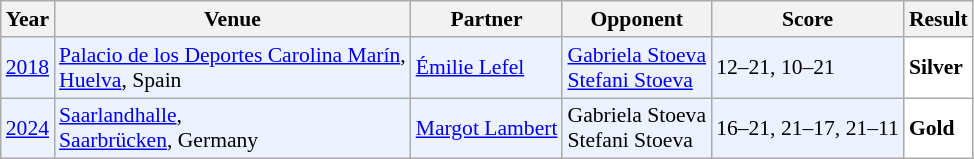<table class="sortable wikitable" style="font-size: 90%;">
<tr>
<th>Year</th>
<th>Venue</th>
<th>Partner</th>
<th>Opponent</th>
<th>Score</th>
<th>Result</th>
</tr>
<tr style="background:#ECF2FF">
<td align="center"><a href='#'>2018</a></td>
<td align="left"><a href='#'>Palacio de los Deportes Carolina Marín</a>,<br><a href='#'>Huelva</a>, Spain</td>
<td align="left"> <a href='#'>Émilie Lefel</a></td>
<td align="left"> <a href='#'>Gabriela Stoeva</a><br> <a href='#'>Stefani Stoeva</a></td>
<td align="left">12–21, 10–21</td>
<td style="text-align:left; background:white"> <strong>Silver</strong></td>
</tr>
<tr style="background:#ECF2FF">
<td align="center"><a href='#'>2024</a></td>
<td align="left"><a href='#'>Saarlandhalle</a>,<br><a href='#'>Saarbrücken</a>, Germany</td>
<td align="left"> <a href='#'>Margot Lambert</a></td>
<td align="left"> Gabriela Stoeva<br>  Stefani Stoeva</td>
<td align="left">16–21, 21–17, 21–11</td>
<td style="text-align:left; background:white"> <strong>Gold</strong></td>
</tr>
</table>
